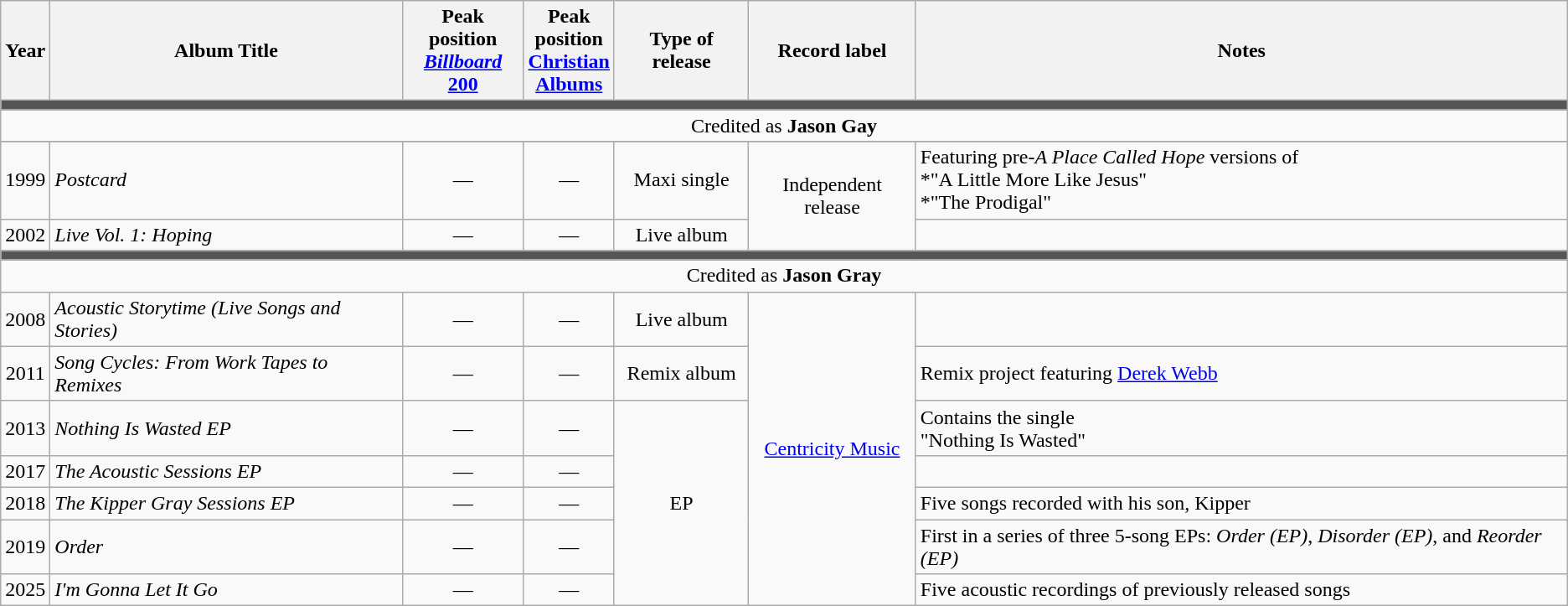<table class="wikitable" style="text-align:center;">
<tr>
<th>Year</th>
<th><strong>Album Title</strong></th>
<th>Peak <br>position <br><a href='#'><em>Billboard</em> 200</a></th>
<th>Peak <br>position <br><a href='#'>Christian <br>Albums</a><br></th>
<th>Type of release</th>
<th><strong>Record label</strong></th>
<th>Notes</th>
</tr>
<tr>
<td colspan="7" style="background:#555;"></td>
</tr>
<tr>
<td colspan=7>Credited as <strong>Jason Gay</strong></td>
</tr>
<tr>
</tr>
<tr>
<td>1999</td>
<td style="text-align:left;"><em>Postcard</em></td>
<td>—</td>
<td>—</td>
<td>Maxi single</td>
<td rowspan="2">Independent release</td>
<td style="text-align:left;">Featuring pre-<em>A Place Called Hope</em> versions of <br>*"A Little More Like Jesus" <br>*"The Prodigal"</td>
</tr>
<tr>
<td>2002</td>
<td style="text-align:left;"><em>Live Vol. 1: Hoping</em></td>
<td>—</td>
<td>—</td>
<td>Live album</td>
<td></td>
</tr>
<tr>
<td colspan="7" style="background:#555;"></td>
</tr>
<tr>
<td colspan="7">Credited as <strong>Jason Gray</strong></td>
</tr>
<tr>
<td>2008</td>
<td style="text-align:left;"><em>Acoustic Storytime (Live Songs and Stories)</em></td>
<td>—</td>
<td>—</td>
<td>Live album</td>
<td rowspan="7"><a href='#'>Centricity Music</a></td>
<td></td>
</tr>
<tr>
<td>2011</td>
<td style="text-align:left;"><em>Song Cycles: From Work Tapes to Remixes</em></td>
<td>—</td>
<td>—</td>
<td>Remix album</td>
<td style="text-align:left;">Remix project featuring <a href='#'>Derek Webb</a></td>
</tr>
<tr>
<td>2013</td>
<td style="text-align:left;"><em>Nothing Is Wasted EP</em></td>
<td>—</td>
<td>—</td>
<td rowspan="5">EP</td>
<td style="text-align:left;">Contains the single<br>"Nothing Is Wasted"</td>
</tr>
<tr>
<td>2017</td>
<td style="text-align:left;"><em>The Acoustic Sessions EP</em></td>
<td>—</td>
<td>—</td>
<td style="text-align:left;"></td>
</tr>
<tr>
<td>2018</td>
<td style="text-align:left;"><em>The Kipper Gray Sessions EP</em></td>
<td>—</td>
<td>—</td>
<td style="text-align:left;">Five songs recorded with his son, Kipper</td>
</tr>
<tr>
<td>2019</td>
<td style="text-align:left;"><em>Order</em></td>
<td>—</td>
<td>—</td>
<td align="left">First in a series of three 5-song EPs: <em>Order (EP)</em>, <em>Disorder (EP)</em>, and <em>Reorder (EP)</em></td>
</tr>
<tr>
<td>2025</td>
<td style="text-align: left;"><em>I'm Gonna Let It Go</em></td>
<td>—</td>
<td>—</td>
<td align="left">Five acoustic recordings of previously released songs</td>
</tr>
</table>
